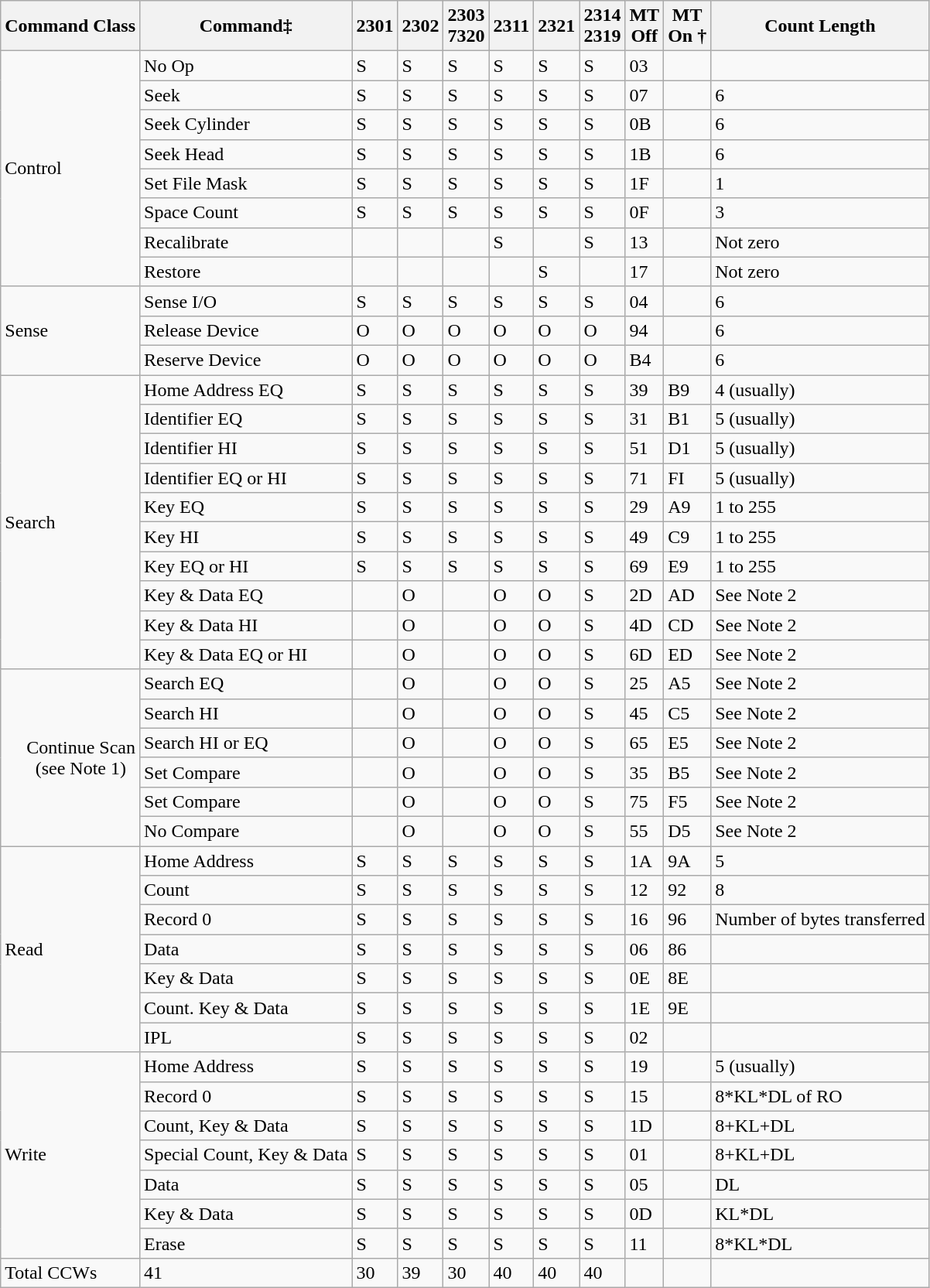<table class="wikitable">
<tr>
<th>Command Class</th>
<th>Command‡</th>
<th>2301</th>
<th>2302</th>
<th>2303<br>7320</th>
<th>2311</th>
<th>2321</th>
<th>2314<br>2319</th>
<th>MT<br>Off</th>
<th>MT<br>On †</th>
<th>Count Length</th>
</tr>
<tr>
<td rowspan="8">Control</td>
<td>No Op</td>
<td>S</td>
<td>S</td>
<td>S</td>
<td>S</td>
<td>S</td>
<td>S</td>
<td>03</td>
<td></td>
<td></td>
</tr>
<tr>
<td>Seek</td>
<td>S</td>
<td>S</td>
<td>S</td>
<td>S</td>
<td>S</td>
<td>S</td>
<td>07</td>
<td></td>
<td>6</td>
</tr>
<tr>
<td>Seek Cylinder</td>
<td>S</td>
<td>S</td>
<td>S</td>
<td>S</td>
<td>S</td>
<td>S</td>
<td>0B</td>
<td></td>
<td>6</td>
</tr>
<tr>
<td>Seek Head</td>
<td>S</td>
<td>S</td>
<td>S</td>
<td>S</td>
<td>S</td>
<td>S</td>
<td>1B</td>
<td></td>
<td>6</td>
</tr>
<tr>
<td>Set File Mask</td>
<td>S</td>
<td>S</td>
<td>S</td>
<td>S</td>
<td>S</td>
<td>S</td>
<td>1F</td>
<td></td>
<td>1</td>
</tr>
<tr>
<td>Space Count</td>
<td>S</td>
<td>S</td>
<td>S</td>
<td>S</td>
<td>S</td>
<td>S</td>
<td>0F</td>
<td></td>
<td>3</td>
</tr>
<tr>
<td>Recalibrate</td>
<td></td>
<td></td>
<td></td>
<td>S</td>
<td></td>
<td>S</td>
<td>13</td>
<td></td>
<td>Not zero</td>
</tr>
<tr>
<td>Restore</td>
<td></td>
<td></td>
<td></td>
<td></td>
<td>S</td>
<td></td>
<td>17</td>
<td></td>
<td>Not zero</td>
</tr>
<tr>
<td rowspan="3">Sense</td>
<td>Sense I/O</td>
<td>S</td>
<td>S</td>
<td>S</td>
<td>S</td>
<td>S</td>
<td>S</td>
<td>04</td>
<td></td>
<td>6</td>
</tr>
<tr>
<td>Release Device</td>
<td>O</td>
<td>O</td>
<td>O</td>
<td>O</td>
<td>O</td>
<td>O</td>
<td>94</td>
<td></td>
<td>6</td>
</tr>
<tr>
<td>Reserve Device</td>
<td>O</td>
<td>O</td>
<td>O</td>
<td>O</td>
<td>O</td>
<td>O</td>
<td>B4</td>
<td></td>
<td>6</td>
</tr>
<tr>
<td rowspan="10">Search</td>
<td>Home Address EQ</td>
<td>S</td>
<td>S</td>
<td>S</td>
<td>S</td>
<td>S</td>
<td>S</td>
<td>39</td>
<td>B9</td>
<td>4 (usually)</td>
</tr>
<tr>
<td>Identifier EQ</td>
<td>S</td>
<td>S</td>
<td>S</td>
<td>S</td>
<td>S</td>
<td>S</td>
<td>31</td>
<td>B1</td>
<td>5 (usually)</td>
</tr>
<tr>
<td>Identifier HI</td>
<td>S</td>
<td>S</td>
<td>S</td>
<td>S</td>
<td>S</td>
<td>S</td>
<td>51</td>
<td>D1</td>
<td>5 (usually)</td>
</tr>
<tr>
<td>Identifier EQ or HI</td>
<td>S</td>
<td>S</td>
<td>S</td>
<td>S</td>
<td>S</td>
<td>S</td>
<td>71</td>
<td>FI</td>
<td>5 (usually)</td>
</tr>
<tr>
<td>Key EQ</td>
<td>S</td>
<td>S</td>
<td>S</td>
<td>S</td>
<td>S</td>
<td>S</td>
<td>29</td>
<td>A9</td>
<td>1 to 255</td>
</tr>
<tr>
<td>Key HI</td>
<td>S</td>
<td>S</td>
<td>S</td>
<td>S</td>
<td>S</td>
<td>S</td>
<td>49</td>
<td>C9</td>
<td>1 to 255</td>
</tr>
<tr>
<td>Key EQ or HI</td>
<td>S</td>
<td>S</td>
<td>S</td>
<td>S</td>
<td>S</td>
<td>S</td>
<td>69</td>
<td>E9</td>
<td>1 to 255</td>
</tr>
<tr>
<td>Key & Data EQ</td>
<td></td>
<td>O</td>
<td></td>
<td>O</td>
<td>O</td>
<td>S</td>
<td>2D</td>
<td>AD</td>
<td>See Note 2</td>
</tr>
<tr>
<td>Key & Data HI</td>
<td></td>
<td>O</td>
<td></td>
<td>O</td>
<td>O</td>
<td>S</td>
<td>4D</td>
<td>CD</td>
<td>See Note 2</td>
</tr>
<tr>
<td>Key & Data EQ or HI</td>
<td></td>
<td>O</td>
<td></td>
<td>O</td>
<td>O</td>
<td>S</td>
<td>6D</td>
<td>ED</td>
<td>See Note 2</td>
</tr>
<tr>
<td rowspan="6" align="right">Continue Scan<br>(see Note 1)  </td>
<td>Search EQ</td>
<td></td>
<td>O</td>
<td></td>
<td>O</td>
<td>O</td>
<td>S</td>
<td>25</td>
<td>A5</td>
<td>See Note 2</td>
</tr>
<tr>
<td>Search HI</td>
<td></td>
<td>O</td>
<td></td>
<td>O</td>
<td>O</td>
<td>S</td>
<td>45</td>
<td>C5</td>
<td>See Note 2</td>
</tr>
<tr>
<td>Search HI or EQ</td>
<td></td>
<td>O</td>
<td></td>
<td>O</td>
<td>O</td>
<td>S</td>
<td>65</td>
<td>E5</td>
<td>See Note 2</td>
</tr>
<tr>
<td>Set Compare</td>
<td></td>
<td>O</td>
<td></td>
<td>O</td>
<td>O</td>
<td>S</td>
<td>35</td>
<td>B5</td>
<td>See Note 2</td>
</tr>
<tr>
<td>Set Compare</td>
<td></td>
<td>O</td>
<td></td>
<td>O</td>
<td>O</td>
<td>S</td>
<td>75</td>
<td>F5</td>
<td>See Note 2</td>
</tr>
<tr>
<td>No Compare</td>
<td></td>
<td>O</td>
<td></td>
<td>O</td>
<td>O</td>
<td>S</td>
<td>55</td>
<td>D5</td>
<td>See Note 2</td>
</tr>
<tr>
<td rowspan="7">Read</td>
<td>Home Address</td>
<td>S</td>
<td>S</td>
<td>S</td>
<td>S</td>
<td>S</td>
<td>S</td>
<td>1A</td>
<td>9A</td>
<td>5</td>
</tr>
<tr>
<td>Count</td>
<td>S</td>
<td>S</td>
<td>S</td>
<td>S</td>
<td>S</td>
<td>S</td>
<td>12</td>
<td>92</td>
<td>8</td>
</tr>
<tr>
<td>Record 0</td>
<td>S</td>
<td>S</td>
<td>S</td>
<td>S</td>
<td>S</td>
<td>S</td>
<td>16</td>
<td>96</td>
<td>Number of bytes transferred</td>
</tr>
<tr>
<td>Data</td>
<td>S</td>
<td>S</td>
<td>S</td>
<td>S</td>
<td>S</td>
<td>S</td>
<td>06</td>
<td>86</td>
<td></td>
</tr>
<tr>
<td>Key & Data</td>
<td>S</td>
<td>S</td>
<td>S</td>
<td>S</td>
<td>S</td>
<td>S</td>
<td>0E</td>
<td>8E</td>
<td></td>
</tr>
<tr>
<td>Count. Key & Data</td>
<td>S</td>
<td>S</td>
<td>S</td>
<td>S</td>
<td>S</td>
<td>S</td>
<td>1E</td>
<td>9E</td>
<td></td>
</tr>
<tr>
<td>IPL</td>
<td>S</td>
<td>S</td>
<td>S</td>
<td>S</td>
<td>S</td>
<td>S</td>
<td>02</td>
<td></td>
<td></td>
</tr>
<tr>
<td rowspan="7">Write</td>
<td>Home Address</td>
<td>S</td>
<td>S</td>
<td>S</td>
<td>S</td>
<td>S</td>
<td>S</td>
<td>19</td>
<td></td>
<td>5 (usually)</td>
</tr>
<tr>
<td>Record 0</td>
<td>S</td>
<td>S</td>
<td>S</td>
<td>S</td>
<td>S</td>
<td>S</td>
<td>15</td>
<td></td>
<td>8*KL*DL of RO</td>
</tr>
<tr>
<td>Count, Key & Data</td>
<td>S</td>
<td>S</td>
<td>S</td>
<td>S</td>
<td>S</td>
<td>S</td>
<td>1D</td>
<td></td>
<td>8+KL+DL</td>
</tr>
<tr>
<td>Special Count, Key & Data</td>
<td>S</td>
<td>S</td>
<td>S</td>
<td>S</td>
<td>S</td>
<td>S</td>
<td>01</td>
<td></td>
<td>8+KL+DL</td>
</tr>
<tr>
<td>Data</td>
<td>S</td>
<td>S</td>
<td>S</td>
<td>S</td>
<td>S</td>
<td>S</td>
<td>05</td>
<td></td>
<td>DL</td>
</tr>
<tr>
<td>Key & Data</td>
<td>S</td>
<td>S</td>
<td>S</td>
<td>S</td>
<td>S</td>
<td>S</td>
<td>0D</td>
<td></td>
<td>KL*DL</td>
</tr>
<tr>
<td>Erase</td>
<td>S</td>
<td>S</td>
<td>S</td>
<td>S</td>
<td>S</td>
<td>S</td>
<td>11</td>
<td></td>
<td>8*KL*DL</td>
</tr>
<tr>
<td>Total CCWs</td>
<td>41</td>
<td>30</td>
<td>39</td>
<td>30</td>
<td>40</td>
<td>40</td>
<td>40</td>
<td></td>
<td></td>
<td></td>
</tr>
</table>
